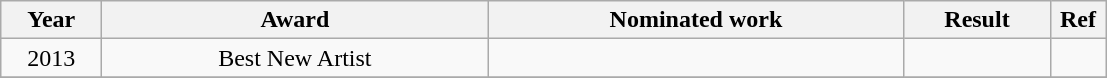<table class="wikitable">
<tr>
<th width=60>Year</th>
<th style="width:250px;">Award</th>
<th style="width:270px;">Nominated work</th>
<th width="90">Result</th>
<th width="30">Ref</th>
</tr>
<tr align="center">
<td>2013</td>
<td>Best New Artist</td>
<td></td>
<td></td>
<td></td>
</tr>
<tr>
</tr>
</table>
